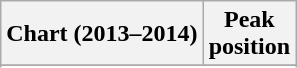<table class="wikitable sortable">
<tr>
<th align="left">Chart (2013–2014)</th>
<th align="center">Peak<br>position</th>
</tr>
<tr>
</tr>
<tr>
</tr>
<tr>
</tr>
<tr>
</tr>
<tr>
</tr>
</table>
